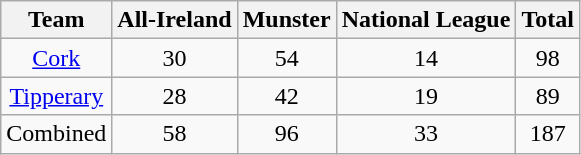<table class="wikitable" style="text-align:center;">
<tr>
<th>Team</th>
<th>All-Ireland</th>
<th>Munster</th>
<th>National League</th>
<th>Total</th>
</tr>
<tr>
<td><a href='#'>Cork</a></td>
<td>30</td>
<td>54</td>
<td>14</td>
<td>98</td>
</tr>
<tr>
<td><a href='#'>Tipperary</a></td>
<td>28</td>
<td>42</td>
<td>19</td>
<td>89</td>
</tr>
<tr>
<td>Combined</td>
<td>58</td>
<td>96</td>
<td>33</td>
<td>187</td>
</tr>
</table>
